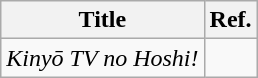<table class="wikitable">
<tr>
<th>Title</th>
<th>Ref.</th>
</tr>
<tr>
<td><em>Kinyō TV no Hoshi!</em></td>
<td></td>
</tr>
</table>
